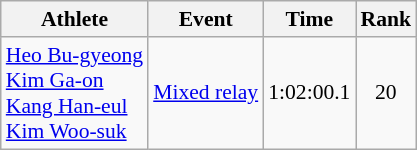<table class="wikitable" style="font-size:90%">
<tr>
<th>Athlete</th>
<th>Event</th>
<th>Time</th>
<th>Rank</th>
</tr>
<tr align=center>
<td align=left><a href='#'>Heo Bu-gyeong</a><br><a href='#'>Kim Ga-on</a><br><a href='#'>Kang Han-eul</a><br><a href='#'>Kim Woo-suk</a></td>
<td align=left><a href='#'>Mixed relay</a></td>
<td>1:02:00.1</td>
<td>20</td>
</tr>
</table>
